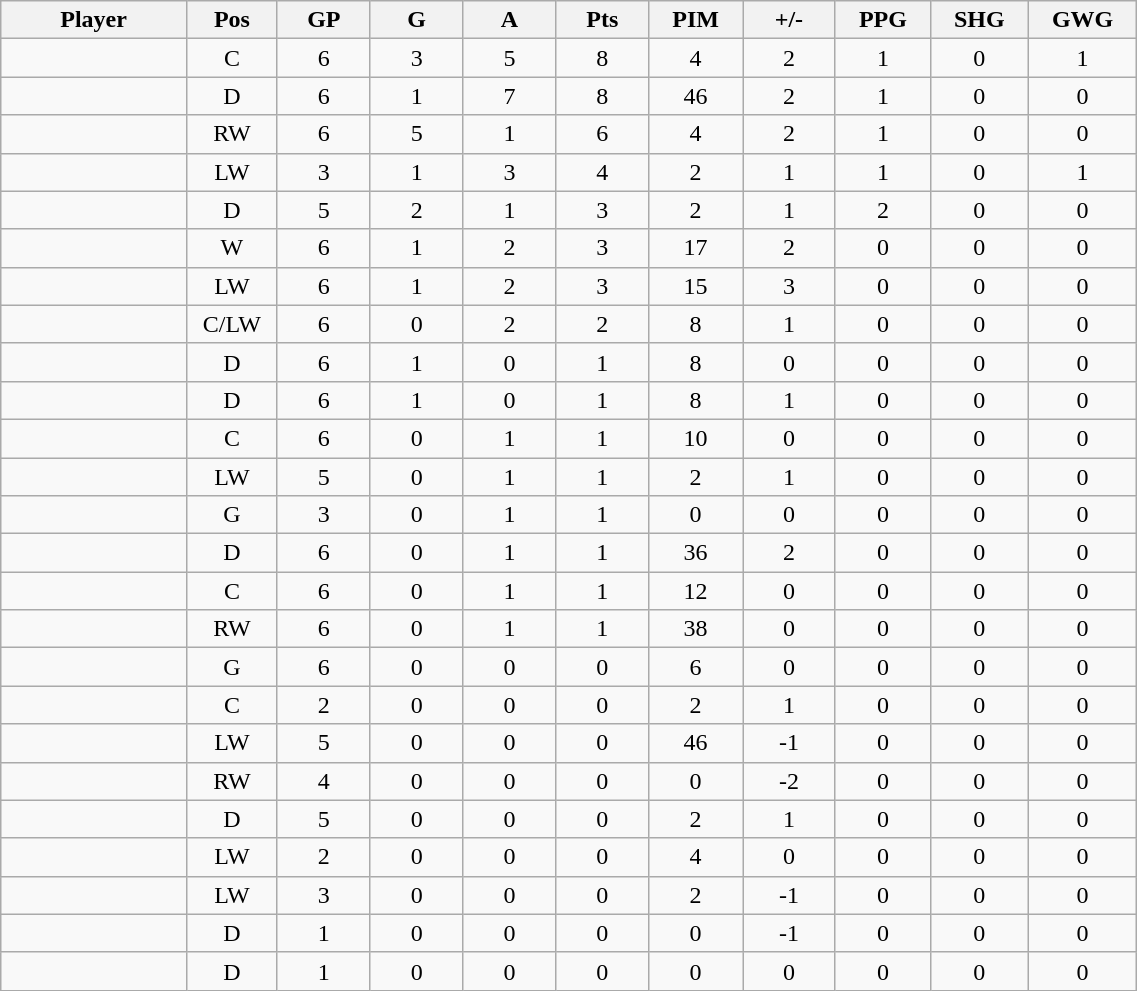<table class="wikitable sortable" width="60%">
<tr>
<th width="10%">Player</th>
<th width="3%" title="Position">Pos</th>
<th width="5%" title="Games played">GP</th>
<th width="5%" title="Goals">G</th>
<th width="5%" title="Assists">A</th>
<th width="5%" title="Points">Pts</th>
<th width="5%" title="Penalties in Minutes">PIM</th>
<th width="5%" title="Plus/minus">+/-</th>
<th width="5%" title="Power play goals">PPG</th>
<th width="5%" title="Short-handed goals">SHG</th>
<th width="5%" title="Game-winning goals">GWG</th>
</tr>
<tr align="center">
<td align="right"></td>
<td>C</td>
<td>6</td>
<td>3</td>
<td>5</td>
<td>8</td>
<td>4</td>
<td>2</td>
<td>1</td>
<td>0</td>
<td>1</td>
</tr>
<tr align="center">
<td align="right"></td>
<td>D</td>
<td>6</td>
<td>1</td>
<td>7</td>
<td>8</td>
<td>46</td>
<td>2</td>
<td>1</td>
<td>0</td>
<td>0</td>
</tr>
<tr align="center">
<td align="right"></td>
<td>RW</td>
<td>6</td>
<td>5</td>
<td>1</td>
<td>6</td>
<td>4</td>
<td>2</td>
<td>1</td>
<td>0</td>
<td>0</td>
</tr>
<tr align="center">
<td align="right"></td>
<td>LW</td>
<td>3</td>
<td>1</td>
<td>3</td>
<td>4</td>
<td>2</td>
<td>1</td>
<td>1</td>
<td>0</td>
<td>1</td>
</tr>
<tr align="center">
<td align="right"></td>
<td>D</td>
<td>5</td>
<td>2</td>
<td>1</td>
<td>3</td>
<td>2</td>
<td>1</td>
<td>2</td>
<td>0</td>
<td>0</td>
</tr>
<tr align="center">
<td align="right"></td>
<td>W</td>
<td>6</td>
<td>1</td>
<td>2</td>
<td>3</td>
<td>17</td>
<td>2</td>
<td>0</td>
<td>0</td>
<td>0</td>
</tr>
<tr align="center">
<td align="right"></td>
<td>LW</td>
<td>6</td>
<td>1</td>
<td>2</td>
<td>3</td>
<td>15</td>
<td>3</td>
<td>0</td>
<td>0</td>
<td>0</td>
</tr>
<tr align="center">
<td align="right"></td>
<td>C/LW</td>
<td>6</td>
<td>0</td>
<td>2</td>
<td>2</td>
<td>8</td>
<td>1</td>
<td>0</td>
<td>0</td>
<td>0</td>
</tr>
<tr align="center">
<td align="right"></td>
<td>D</td>
<td>6</td>
<td>1</td>
<td>0</td>
<td>1</td>
<td>8</td>
<td>0</td>
<td>0</td>
<td>0</td>
<td>0</td>
</tr>
<tr align="center">
<td align="right"></td>
<td>D</td>
<td>6</td>
<td>1</td>
<td>0</td>
<td>1</td>
<td>8</td>
<td>1</td>
<td>0</td>
<td>0</td>
<td>0</td>
</tr>
<tr align="center">
<td align="right"></td>
<td>C</td>
<td>6</td>
<td>0</td>
<td>1</td>
<td>1</td>
<td>10</td>
<td>0</td>
<td>0</td>
<td>0</td>
<td>0</td>
</tr>
<tr align="center">
<td align="right"></td>
<td>LW</td>
<td>5</td>
<td>0</td>
<td>1</td>
<td>1</td>
<td>2</td>
<td>1</td>
<td>0</td>
<td>0</td>
<td>0</td>
</tr>
<tr align="center">
<td align="right"></td>
<td>G</td>
<td>3</td>
<td>0</td>
<td>1</td>
<td>1</td>
<td>0</td>
<td>0</td>
<td>0</td>
<td>0</td>
<td>0</td>
</tr>
<tr align="center">
<td align="right"></td>
<td>D</td>
<td>6</td>
<td>0</td>
<td>1</td>
<td>1</td>
<td>36</td>
<td>2</td>
<td>0</td>
<td>0</td>
<td>0</td>
</tr>
<tr align="center">
<td align="right"></td>
<td>C</td>
<td>6</td>
<td>0</td>
<td>1</td>
<td>1</td>
<td>12</td>
<td>0</td>
<td>0</td>
<td>0</td>
<td>0</td>
</tr>
<tr align="center">
<td align="right"></td>
<td>RW</td>
<td>6</td>
<td>0</td>
<td>1</td>
<td>1</td>
<td>38</td>
<td>0</td>
<td>0</td>
<td>0</td>
<td>0</td>
</tr>
<tr align="center">
<td align="right"></td>
<td>G</td>
<td>6</td>
<td>0</td>
<td>0</td>
<td>0</td>
<td>6</td>
<td>0</td>
<td>0</td>
<td>0</td>
<td>0</td>
</tr>
<tr align="center">
<td align="right"></td>
<td>C</td>
<td>2</td>
<td>0</td>
<td>0</td>
<td>0</td>
<td>2</td>
<td>1</td>
<td>0</td>
<td>0</td>
<td>0</td>
</tr>
<tr align="center">
<td align="right"></td>
<td>LW</td>
<td>5</td>
<td>0</td>
<td>0</td>
<td>0</td>
<td>46</td>
<td>-1</td>
<td>0</td>
<td>0</td>
<td>0</td>
</tr>
<tr align="center">
<td align="right"></td>
<td>RW</td>
<td>4</td>
<td>0</td>
<td>0</td>
<td>0</td>
<td>0</td>
<td>-2</td>
<td>0</td>
<td>0</td>
<td>0</td>
</tr>
<tr align="center">
<td align="right"></td>
<td>D</td>
<td>5</td>
<td>0</td>
<td>0</td>
<td>0</td>
<td>2</td>
<td>1</td>
<td>0</td>
<td>0</td>
<td>0</td>
</tr>
<tr align="center">
<td align="right"></td>
<td>LW</td>
<td>2</td>
<td>0</td>
<td>0</td>
<td>0</td>
<td>4</td>
<td>0</td>
<td>0</td>
<td>0</td>
<td>0</td>
</tr>
<tr align="center">
<td align="right"></td>
<td>LW</td>
<td>3</td>
<td>0</td>
<td>0</td>
<td>0</td>
<td>2</td>
<td>-1</td>
<td>0</td>
<td>0</td>
<td>0</td>
</tr>
<tr align="center">
<td align="right"></td>
<td>D</td>
<td>1</td>
<td>0</td>
<td>0</td>
<td>0</td>
<td>0</td>
<td>-1</td>
<td>0</td>
<td>0</td>
<td>0</td>
</tr>
<tr align="center">
<td align="right"></td>
<td>D</td>
<td>1</td>
<td>0</td>
<td>0</td>
<td>0</td>
<td>0</td>
<td>0</td>
<td>0</td>
<td>0</td>
<td>0</td>
</tr>
</table>
